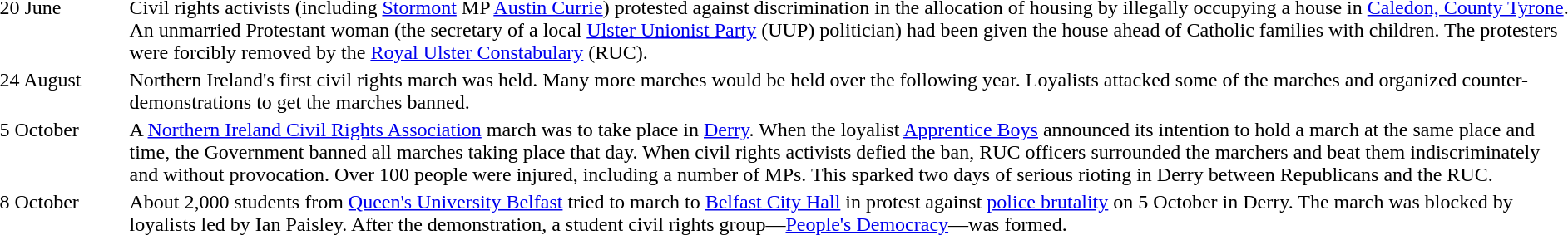<table "floatright">
<tr>
<td style="width:100px; vertical-align:top;">20 June</td>
<td>Civil rights activists (including <a href='#'>Stormont</a> MP <a href='#'>Austin Currie</a>) protested against discrimination in the allocation of housing by illegally occupying a house in <a href='#'>Caledon, County Tyrone</a>. An unmarried Protestant woman (the secretary of a local <a href='#'>Ulster Unionist Party</a> (UUP) politician) had been given the house ahead of Catholic families with children. The protesters were forcibly removed by the <a href='#'>Royal Ulster Constabulary</a> (RUC).</td>
</tr>
<tr>
<td valign="top">24 August</td>
<td>Northern Ireland's first civil rights march was held. Many more marches would be held over the following year. Loyalists attacked some of the marches and organized counter-demonstrations to get the marches banned.</td>
</tr>
<tr>
<td valign="top">5 October</td>
<td>A <a href='#'>Northern Ireland Civil Rights Association</a> march was to take place in <a href='#'>Derry</a>. When the loyalist <a href='#'>Apprentice Boys</a> announced its intention to hold a march at the same place and time, the Government banned all marches taking place that day. When civil rights activists defied the ban, RUC officers surrounded the marchers and beat them indiscriminately and without provocation. Over 100 people were injured, including a number of MPs. This sparked two days of serious rioting in Derry between Republicans and the RUC.</td>
</tr>
<tr>
<td valign="top">8 October</td>
<td>About 2,000 students from <a href='#'>Queen's University Belfast</a> tried to march to <a href='#'>Belfast City Hall</a> in protest against <a href='#'>police brutality</a> on 5 October in Derry. The march was blocked by loyalists led by Ian Paisley. After the demonstration, a student civil rights group—<a href='#'>People's Democracy</a>—was formed.</td>
</tr>
</table>
